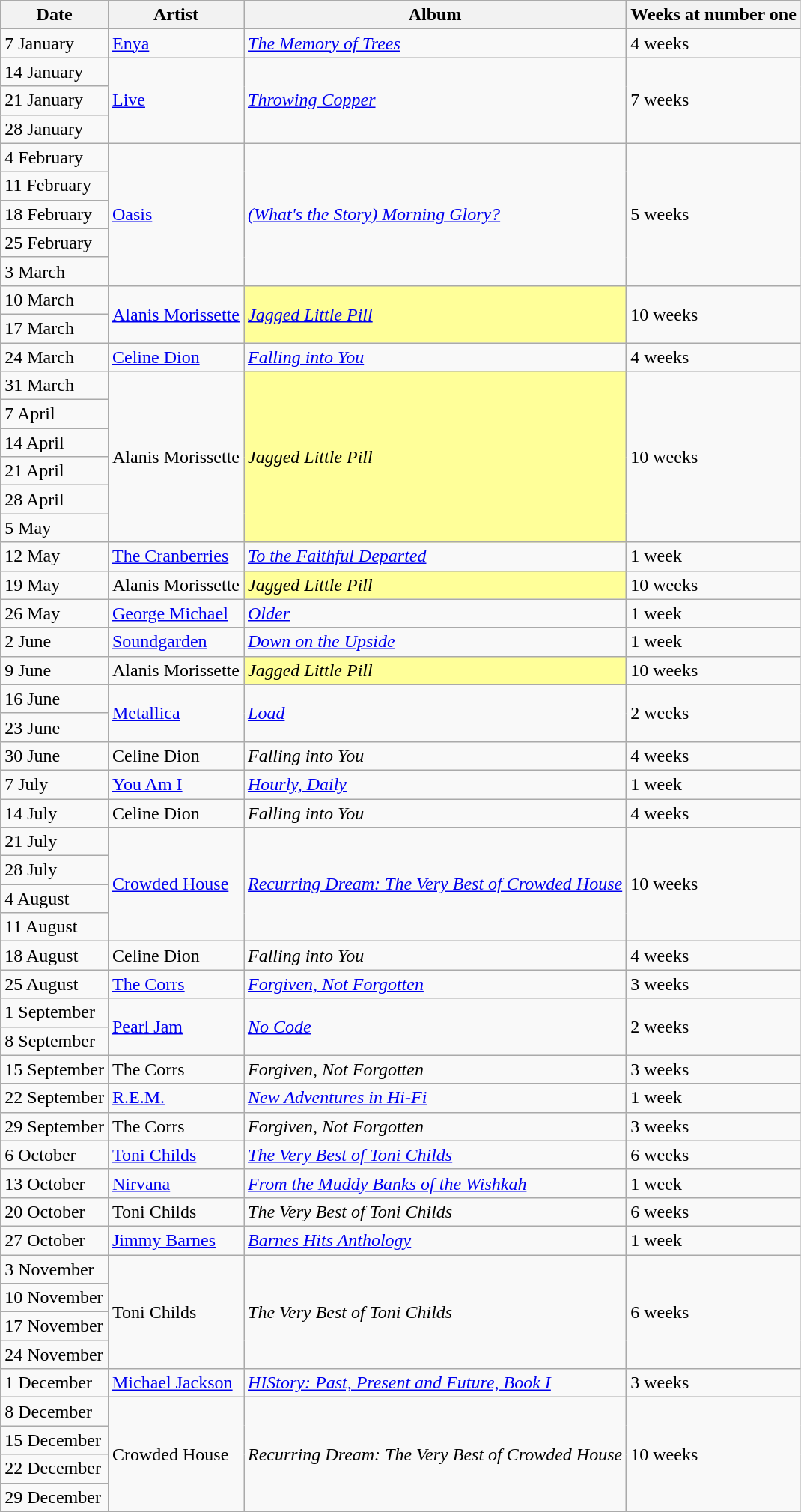<table class="wikitable">
<tr>
<th>Date</th>
<th>Artist</th>
<th>Album</th>
<th>Weeks at number one</th>
</tr>
<tr>
<td>7 January</td>
<td><a href='#'>Enya</a></td>
<td><em><a href='#'>The Memory of Trees</a></em></td>
<td>4 weeks</td>
</tr>
<tr>
<td>14 January</td>
<td rowspan="3"><a href='#'>Live</a></td>
<td rowspan="3"><em><a href='#'>Throwing Copper</a></em></td>
<td rowspan="3">7 weeks</td>
</tr>
<tr>
<td>21 January</td>
</tr>
<tr>
<td>28 January</td>
</tr>
<tr>
<td>4 February</td>
<td rowspan="5"><a href='#'>Oasis</a></td>
<td rowspan="5"><em><a href='#'>(What's the Story) Morning Glory?</a></em></td>
<td rowspan="5">5 weeks</td>
</tr>
<tr>
<td>11 February</td>
</tr>
<tr>
<td>18 February</td>
</tr>
<tr>
<td>25 February</td>
</tr>
<tr>
<td>3 March</td>
</tr>
<tr>
<td>10 March</td>
<td rowspan="2"><a href='#'>Alanis Morissette</a></td>
<td bgcolor=#FFFF99 rowspan="2"><em><a href='#'>Jagged Little Pill</a></em></td>
<td rowspan="2">10 weeks</td>
</tr>
<tr>
<td>17 March</td>
</tr>
<tr>
<td>24 March</td>
<td><a href='#'>Celine Dion</a></td>
<td><em><a href='#'>Falling into You</a></em></td>
<td>4 weeks</td>
</tr>
<tr>
<td>31 March</td>
<td rowspan="6">Alanis Morissette</td>
<td bgcolor=#FFFF99 rowspan="6"><em>Jagged Little Pill</em></td>
<td rowspan="6">10 weeks</td>
</tr>
<tr>
<td>7 April</td>
</tr>
<tr>
<td>14 April</td>
</tr>
<tr>
<td>21 April</td>
</tr>
<tr>
<td>28 April</td>
</tr>
<tr>
<td>5 May</td>
</tr>
<tr>
<td>12 May</td>
<td><a href='#'>The Cranberries</a></td>
<td><em><a href='#'>To the Faithful Departed</a></em></td>
<td>1 week</td>
</tr>
<tr>
<td>19 May</td>
<td>Alanis Morissette</td>
<td bgcolor=#FFFF99><em>Jagged Little Pill</em></td>
<td>10 weeks</td>
</tr>
<tr>
<td>26 May</td>
<td><a href='#'>George Michael</a></td>
<td><em><a href='#'>Older</a></em></td>
<td>1 week</td>
</tr>
<tr>
<td>2 June</td>
<td><a href='#'>Soundgarden</a></td>
<td><em><a href='#'>Down on the Upside</a></em></td>
<td>1 week</td>
</tr>
<tr>
<td>9 June</td>
<td>Alanis Morissette</td>
<td bgcolor=#FFFF99><em>Jagged Little Pill</em></td>
<td>10 weeks</td>
</tr>
<tr>
<td>16 June</td>
<td rowspan="2"><a href='#'>Metallica</a></td>
<td rowspan="2"><em><a href='#'>Load</a></em></td>
<td rowspan="2">2 weeks</td>
</tr>
<tr>
<td>23 June</td>
</tr>
<tr>
<td>30 June</td>
<td>Celine Dion</td>
<td><em>Falling into You</em></td>
<td>4 weeks</td>
</tr>
<tr>
<td>7 July</td>
<td><a href='#'>You Am I</a></td>
<td><em><a href='#'>Hourly, Daily</a></em></td>
<td>1 week</td>
</tr>
<tr>
<td>14 July</td>
<td>Celine Dion</td>
<td><em>Falling into You</em></td>
<td>4 weeks</td>
</tr>
<tr>
<td>21 July</td>
<td rowspan="4"><a href='#'>Crowded House</a></td>
<td rowspan="4"><em><a href='#'>Recurring Dream: The Very Best of Crowded House</a></em></td>
<td rowspan="4">10 weeks</td>
</tr>
<tr>
<td>28 July</td>
</tr>
<tr>
<td>4 August</td>
</tr>
<tr>
<td>11 August</td>
</tr>
<tr>
<td>18 August</td>
<td>Celine Dion</td>
<td><em>Falling into You</em></td>
<td>4 weeks</td>
</tr>
<tr>
<td>25 August</td>
<td><a href='#'>The Corrs</a></td>
<td><em><a href='#'>Forgiven, Not Forgotten</a></em></td>
<td>3 weeks</td>
</tr>
<tr>
<td>1 September</td>
<td rowspan="2"><a href='#'>Pearl Jam</a></td>
<td rowspan="2"><em><a href='#'>No Code</a></em></td>
<td rowspan="2">2 weeks</td>
</tr>
<tr>
<td>8 September</td>
</tr>
<tr>
<td>15 September</td>
<td>The Corrs</td>
<td><em>Forgiven, Not Forgotten</em></td>
<td>3 weeks</td>
</tr>
<tr>
<td>22 September</td>
<td><a href='#'>R.E.M.</a></td>
<td><em><a href='#'>New Adventures in Hi-Fi</a></em></td>
<td>1 week</td>
</tr>
<tr>
<td>29 September</td>
<td>The Corrs</td>
<td><em>Forgiven, Not Forgotten</em></td>
<td>3 weeks</td>
</tr>
<tr>
<td>6 October</td>
<td><a href='#'>Toni Childs</a></td>
<td><em><a href='#'>The Very Best of Toni Childs</a></em></td>
<td>6 weeks</td>
</tr>
<tr>
<td>13 October</td>
<td><a href='#'>Nirvana</a></td>
<td><em><a href='#'>From the Muddy Banks of the Wishkah</a></em></td>
<td>1 week</td>
</tr>
<tr>
<td>20 October</td>
<td>Toni Childs</td>
<td><em>The Very Best of Toni Childs</em></td>
<td>6 weeks</td>
</tr>
<tr>
<td>27 October</td>
<td><a href='#'>Jimmy Barnes</a></td>
<td><em><a href='#'>Barnes Hits Anthology</a></em></td>
<td>1 week</td>
</tr>
<tr>
<td>3 November</td>
<td rowspan="4">Toni Childs</td>
<td rowspan="4"><em>The Very Best of Toni Childs</em></td>
<td rowspan="4">6 weeks</td>
</tr>
<tr>
<td>10 November</td>
</tr>
<tr>
<td>17 November</td>
</tr>
<tr>
<td>24 November</td>
</tr>
<tr>
<td>1 December</td>
<td><a href='#'>Michael Jackson</a></td>
<td><em><a href='#'>HIStory: Past, Present and Future, Book I</a></em></td>
<td>3 weeks</td>
</tr>
<tr>
<td>8 December</td>
<td rowspan="4">Crowded House</td>
<td rowspan="4"><em>Recurring Dream: The Very Best of Crowded House</em></td>
<td rowspan="4">10 weeks</td>
</tr>
<tr>
<td>15 December</td>
</tr>
<tr>
<td>22 December</td>
</tr>
<tr>
<td>29 December</td>
</tr>
<tr>
</tr>
</table>
